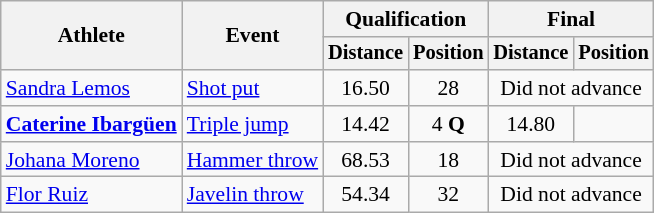<table class=wikitable style="font-size:90%">
<tr>
<th rowspan="2">Athlete</th>
<th rowspan="2">Event</th>
<th colspan="2">Qualification</th>
<th colspan="2">Final</th>
</tr>
<tr style="font-size:95%">
<th>Distance</th>
<th>Position</th>
<th>Distance</th>
<th>Position</th>
</tr>
<tr align=center>
<td align=left><a href='#'>Sandra Lemos</a></td>
<td align=left><a href='#'>Shot put</a></td>
<td>16.50</td>
<td>28</td>
<td colspan=2>Did not advance</td>
</tr>
<tr align=center>
<td align=left><strong><a href='#'>Caterine Ibargüen</a></strong></td>
<td align=left><a href='#'>Triple jump</a></td>
<td>14.42</td>
<td>4 <strong>Q</strong></td>
<td>14.80</td>
<td></td>
</tr>
<tr align=center>
<td align=left><a href='#'>Johana Moreno</a></td>
<td align=left><a href='#'>Hammer throw</a></td>
<td>68.53</td>
<td>18</td>
<td colspan=2>Did not advance</td>
</tr>
<tr align=center>
<td align=left><a href='#'>Flor Ruiz</a></td>
<td align=left><a href='#'>Javelin throw</a></td>
<td>54.34</td>
<td>32</td>
<td colspan=2>Did not advance</td>
</tr>
</table>
